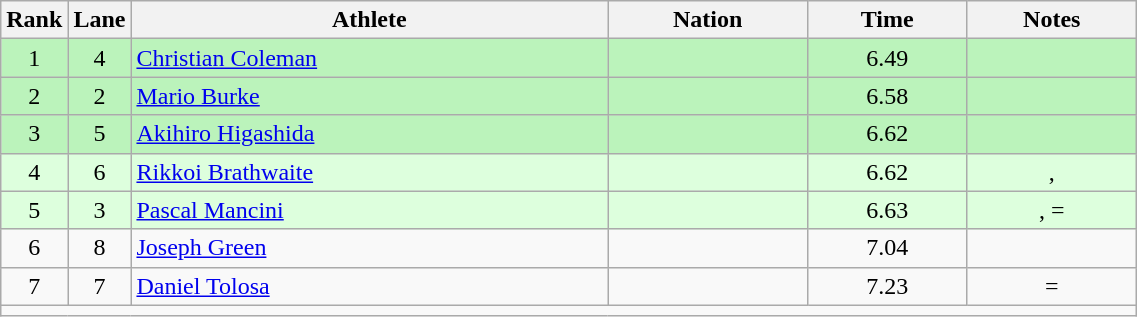<table class="wikitable sortable" style="text-align:center;width: 60%;">
<tr>
<th scope="col" style="width: 10px;">Rank</th>
<th scope="col" style="width: 10px;">Lane</th>
<th scope="col">Athlete</th>
<th scope="col">Nation</th>
<th scope="col">Time</th>
<th scope="col">Notes</th>
</tr>
<tr bgcolor=bbf3bb>
<td>1</td>
<td>4</td>
<td align=left><a href='#'>Christian Coleman</a></td>
<td align=left></td>
<td>6.49</td>
<td></td>
</tr>
<tr bgcolor=bbf3bb>
<td>2</td>
<td>2</td>
<td align=left><a href='#'>Mario Burke</a></td>
<td align=left></td>
<td>6.58</td>
<td></td>
</tr>
<tr bgcolor=bbf3bb>
<td>3</td>
<td>5</td>
<td align=left><a href='#'>Akihiro Higashida</a></td>
<td align=left></td>
<td>6.62 </td>
<td></td>
</tr>
<tr bgcolor=ddffdd>
<td>4</td>
<td>6</td>
<td align=left><a href='#'>Rikkoi Brathwaite</a></td>
<td align=left></td>
<td>6.62 </td>
<td>, </td>
</tr>
<tr bgcolor=ddffdd>
<td>5</td>
<td>3</td>
<td align=left><a href='#'>Pascal Mancini</a></td>
<td align=left></td>
<td>6.63</td>
<td>, =</td>
</tr>
<tr>
<td>6</td>
<td>8</td>
<td align=left><a href='#'>Joseph Green</a></td>
<td align=left></td>
<td>7.04</td>
<td></td>
</tr>
<tr>
<td>7</td>
<td>7</td>
<td align=left><a href='#'>Daniel Tolosa</a></td>
<td align=left></td>
<td>7.23</td>
<td>=</td>
</tr>
<tr class="sortbottom">
<td colspan="6"></td>
</tr>
</table>
